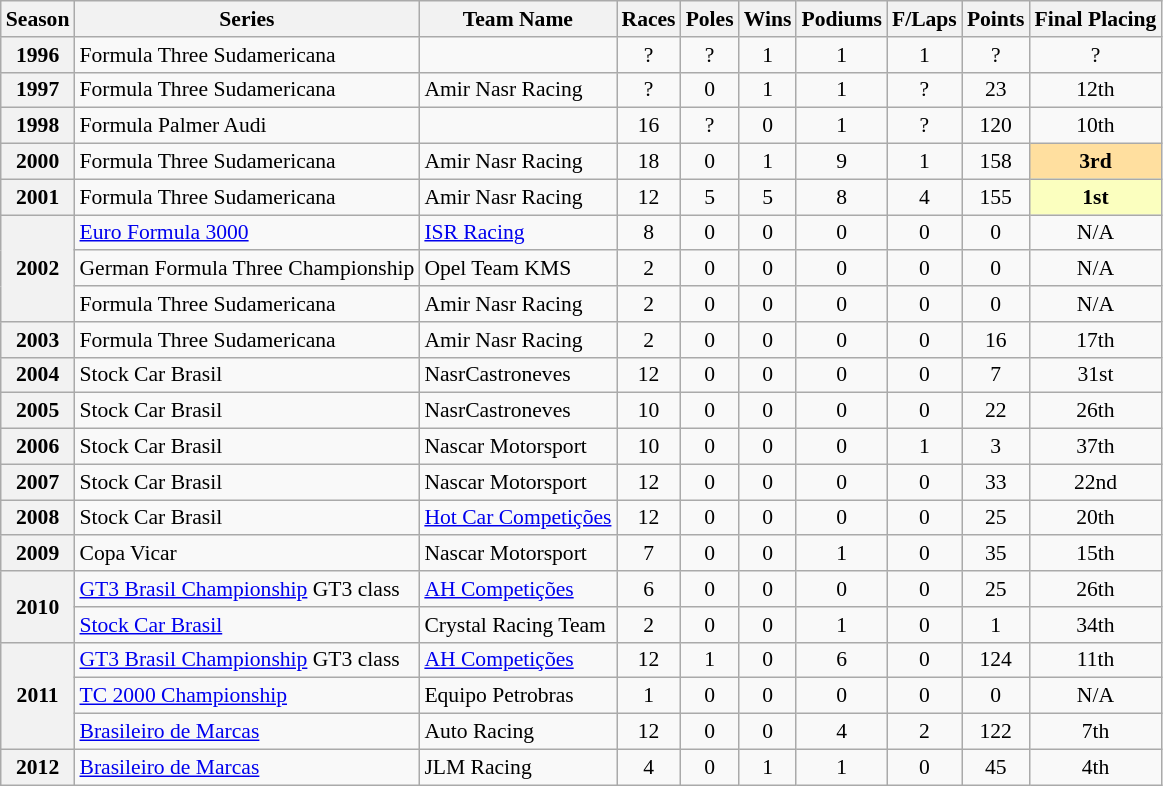<table class="wikitable" style="font-size: 90%; text-align:center">
<tr>
<th>Season</th>
<th>Series</th>
<th>Team Name</th>
<th>Races</th>
<th>Poles</th>
<th>Wins</th>
<th>Podiums</th>
<th>F/Laps</th>
<th>Points</th>
<th>Final Placing</th>
</tr>
<tr>
<th>1996</th>
<td align=left>Formula Three Sudamericana</td>
<td align=left></td>
<td>?</td>
<td>?</td>
<td>1</td>
<td>1</td>
<td>1</td>
<td>?</td>
<td>?</td>
</tr>
<tr>
<th>1997</th>
<td align=left>Formula Three Sudamericana</td>
<td align=left>Amir Nasr Racing</td>
<td>?</td>
<td>0</td>
<td>1</td>
<td>1</td>
<td>?</td>
<td>23</td>
<td>12th</td>
</tr>
<tr>
<th>1998</th>
<td align=left>Formula Palmer Audi</td>
<td align=left></td>
<td>16</td>
<td>?</td>
<td>0</td>
<td>1</td>
<td>?</td>
<td>120</td>
<td>10th</td>
</tr>
<tr>
<th>2000</th>
<td align=left>Formula Three Sudamericana</td>
<td align=left>Amir Nasr Racing</td>
<td>18</td>
<td>0</td>
<td>1</td>
<td>9</td>
<td>1</td>
<td>158</td>
<td style="background:#ffdf9f;"><strong>3rd</strong></td>
</tr>
<tr>
<th>2001</th>
<td align=left>Formula Three Sudamericana</td>
<td align=left>Amir Nasr Racing</td>
<td>12</td>
<td>5</td>
<td>5</td>
<td>8</td>
<td>4</td>
<td>155</td>
<td style="background:#fbffbf;"><strong>1st</strong></td>
</tr>
<tr>
<th rowspan=3>2002</th>
<td align=left><a href='#'>Euro Formula 3000</a></td>
<td align=left><a href='#'>ISR Racing</a></td>
<td>8</td>
<td>0</td>
<td>0</td>
<td>0</td>
<td>0</td>
<td>0</td>
<td>N/A</td>
</tr>
<tr>
<td align=left>German Formula Three Championship</td>
<td align=left>Opel Team KMS</td>
<td>2</td>
<td>0</td>
<td>0</td>
<td>0</td>
<td>0</td>
<td>0</td>
<td>N/A</td>
</tr>
<tr>
<td align=left>Formula Three Sudamericana</td>
<td align=left>Amir Nasr Racing</td>
<td>2</td>
<td>0</td>
<td>0</td>
<td>0</td>
<td>0</td>
<td>0</td>
<td>N/A</td>
</tr>
<tr>
<th>2003</th>
<td align=left>Formula Three Sudamericana</td>
<td align=left>Amir Nasr Racing</td>
<td>2</td>
<td>0</td>
<td>0</td>
<td>0</td>
<td>0</td>
<td>16</td>
<td>17th</td>
</tr>
<tr>
<th>2004</th>
<td align=left>Stock Car Brasil</td>
<td align=left>NasrCastroneves</td>
<td>12</td>
<td>0</td>
<td>0</td>
<td>0</td>
<td>0</td>
<td>7</td>
<td>31st</td>
</tr>
<tr>
<th>2005</th>
<td align=left>Stock Car Brasil</td>
<td align=left>NasrCastroneves</td>
<td>10</td>
<td>0</td>
<td>0</td>
<td>0</td>
<td>0</td>
<td>22</td>
<td>26th</td>
</tr>
<tr>
<th>2006</th>
<td align=left>Stock Car Brasil</td>
<td align=left>Nascar Motorsport</td>
<td>10</td>
<td>0</td>
<td>0</td>
<td>0</td>
<td>1</td>
<td>3</td>
<td>37th</td>
</tr>
<tr>
<th>2007</th>
<td align=left>Stock Car Brasil</td>
<td align=left>Nascar Motorsport</td>
<td>12</td>
<td>0</td>
<td>0</td>
<td>0</td>
<td>0</td>
<td>33</td>
<td>22nd</td>
</tr>
<tr>
<th>2008</th>
<td align=left>Stock Car Brasil</td>
<td align=left><a href='#'>Hot Car Competições</a></td>
<td>12</td>
<td>0</td>
<td>0</td>
<td>0</td>
<td>0</td>
<td>25</td>
<td>20th</td>
</tr>
<tr>
<th>2009</th>
<td align=left>Copa Vicar</td>
<td align=left>Nascar Motorsport</td>
<td>7</td>
<td>0</td>
<td>0</td>
<td>1</td>
<td>0</td>
<td>35</td>
<td>15th</td>
</tr>
<tr>
<th rowspan=2>2010</th>
<td align=left><a href='#'>GT3 Brasil Championship</a> GT3 class</td>
<td align=left><a href='#'>AH Competições</a></td>
<td>6</td>
<td>0</td>
<td>0</td>
<td>0</td>
<td>0</td>
<td>25</td>
<td>26th</td>
</tr>
<tr>
<td align=left><a href='#'>Stock Car Brasil</a></td>
<td align=left>Crystal Racing Team</td>
<td>2</td>
<td>0</td>
<td>0</td>
<td>1</td>
<td>0</td>
<td>1</td>
<td>34th</td>
</tr>
<tr>
<th rowspan=3>2011</th>
<td align=left><a href='#'>GT3 Brasil Championship</a> GT3 class</td>
<td align=left><a href='#'>AH Competições</a></td>
<td>12</td>
<td>1</td>
<td>0</td>
<td>6</td>
<td>0</td>
<td>124</td>
<td>11th</td>
</tr>
<tr>
<td align=left><a href='#'>TC 2000 Championship</a></td>
<td align=left>Equipo Petrobras</td>
<td>1</td>
<td>0</td>
<td>0</td>
<td>0</td>
<td>0</td>
<td>0</td>
<td>N/A</td>
</tr>
<tr>
<td align=left><a href='#'>Brasileiro de Marcas</a></td>
<td align=left>Auto Racing</td>
<td>12</td>
<td>0</td>
<td>0</td>
<td>4</td>
<td>2</td>
<td>122</td>
<td>7th</td>
</tr>
<tr>
<th>2012</th>
<td align=left><a href='#'>Brasileiro de Marcas</a></td>
<td align=left>JLM Racing</td>
<td>4</td>
<td>0</td>
<td>1</td>
<td>1</td>
<td>0</td>
<td>45</td>
<td>4th</td>
</tr>
</table>
